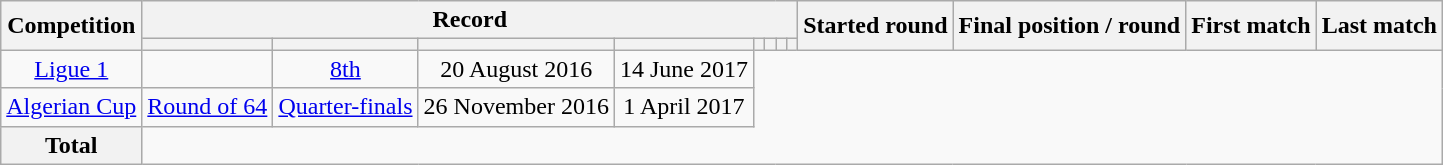<table class="wikitable" style="text-align: center">
<tr>
<th rowspan=2>Competition</th>
<th colspan=8>Record</th>
<th rowspan=2>Started round</th>
<th rowspan=2>Final position / round</th>
<th rowspan=2>First match</th>
<th rowspan=2>Last match</th>
</tr>
<tr>
<th></th>
<th></th>
<th></th>
<th></th>
<th></th>
<th></th>
<th></th>
<th></th>
</tr>
<tr>
<td><a href='#'>Ligue 1</a><br></td>
<td></td>
<td><a href='#'>8th</a></td>
<td>20 August 2016</td>
<td>14 June 2017</td>
</tr>
<tr>
<td><a href='#'>Algerian Cup</a><br></td>
<td><a href='#'>Round of 64</a></td>
<td><a href='#'>Quarter-finals</a></td>
<td>26 November 2016</td>
<td>1 April 2017</td>
</tr>
<tr>
<th>Total<br></th>
</tr>
</table>
